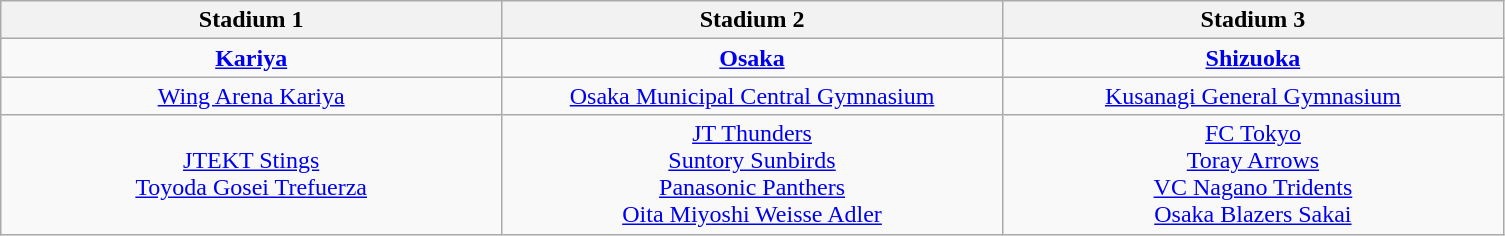<table class=wikitable style=text-align:center>
<tr>
<th width=25%>Stadium 1</th>
<th width=25%>Stadium 2</th>
<th width=25%>Stadium 3</th>
</tr>
<tr>
<td><strong><a href='#'>Kariya</a></strong></td>
<td><strong><a href='#'>Osaka</a></strong></td>
<td><strong><a href='#'>Shizuoka</a></strong></td>
</tr>
<tr>
<td><a href='#'>Wing Arena Kariya</a></td>
<td><a href='#'>Osaka Municipal Central Gymnasium</a></td>
<td><a href='#'>Kusanagi General Gymnasium</a></td>
</tr>
<tr>
<td><a href='#'>JTEKT Stings</a><br> <a href='#'>Toyoda Gosei Trefuerza</a></td>
<td><a href='#'>JT Thunders</a><br> <a href='#'>Suntory Sunbirds</a><br><a href='#'>Panasonic Panthers</a><br> <a href='#'>Oita Miyoshi Weisse Adler</a></td>
<td><a href='#'>FC Tokyo</a><br> <a href='#'>Toray Arrows</a><br> <a href='#'>VC Nagano Tridents</a><br><a href='#'>Osaka Blazers Sakai</a></td>
</tr>
</table>
